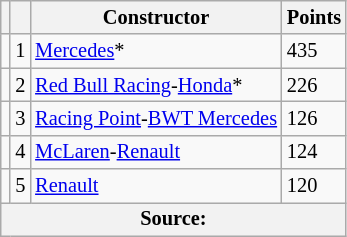<table class="wikitable" style="font-size: 85%;">
<tr>
<th scope="col"></th>
<th scope="col"></th>
<th scope="col">Constructor</th>
<th scope="col">Points</th>
</tr>
<tr>
<td align="left"></td>
<td align="center">1</td>
<td> <a href='#'>Mercedes</a>*</td>
<td align="left">435</td>
</tr>
<tr>
<td align="left"></td>
<td align="center">2</td>
<td> <a href='#'>Red Bull Racing</a>-<a href='#'>Honda</a>*</td>
<td align="left">226</td>
</tr>
<tr>
<td align="left"></td>
<td align="center">3</td>
<td> <a href='#'>Racing Point</a>-<a href='#'>BWT Mercedes</a></td>
<td align="left">126</td>
</tr>
<tr>
<td align="left"></td>
<td align="center">4</td>
<td> <a href='#'>McLaren</a>-<a href='#'>Renault</a></td>
<td align="left">124</td>
</tr>
<tr>
<td align="left"></td>
<td align="center">5</td>
<td> <a href='#'>Renault</a></td>
<td align="left">120</td>
</tr>
<tr>
<th colspan=4>Source:</th>
</tr>
</table>
